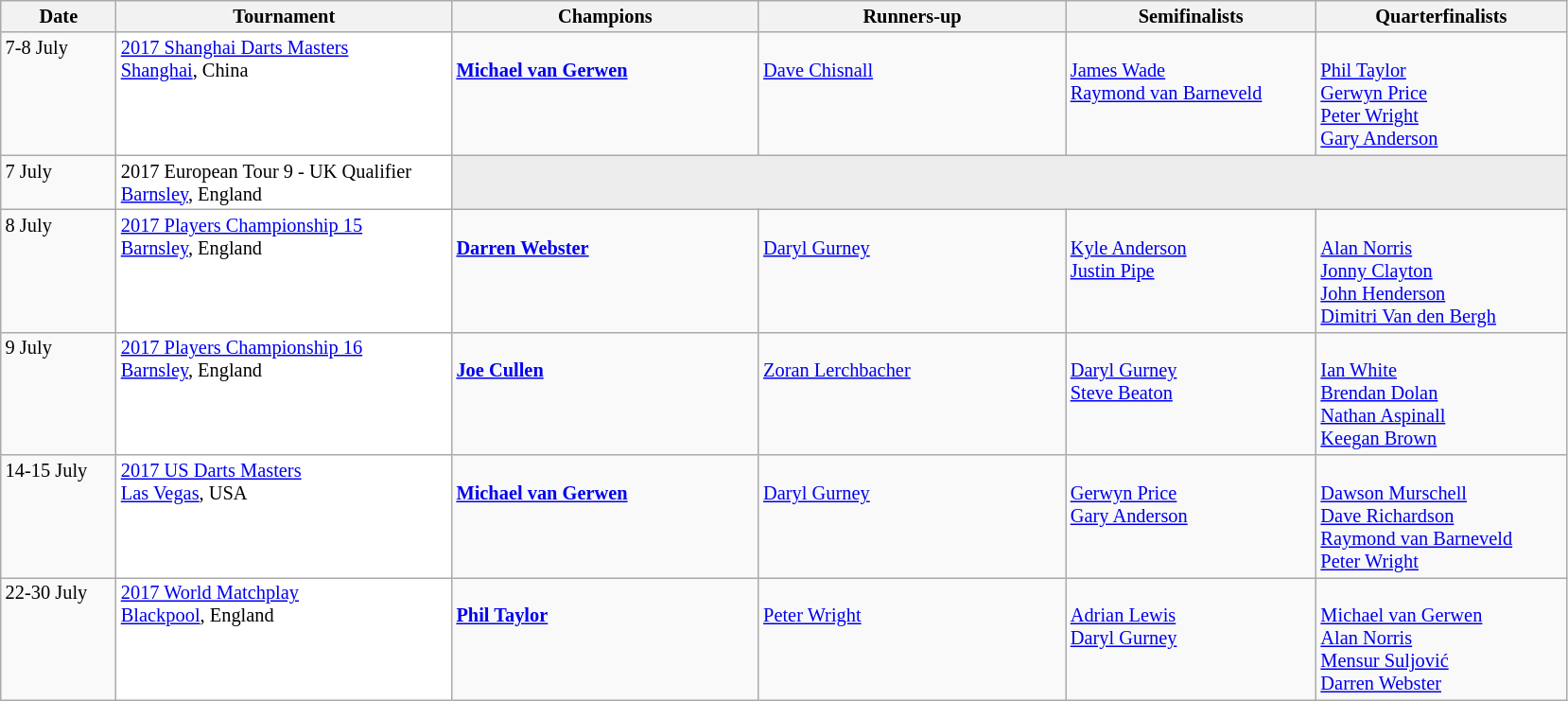<table class=wikitable style=font-size:85%>
<tr>
<th width=75>Date</th>
<th width=230>Tournament</th>
<th width=210>Champions</th>
<th width=210>Runners-up</th>
<th width=170>Semifinalists</th>
<th width=170>Quarterfinalists</th>
</tr>
<tr valign="top">
<td>7-8 July</td>
<td bgcolor="#ffffff"><a href='#'>2017 Shanghai Darts Masters</a><br><a href='#'>Shanghai</a>, China</td>
<td><br> <strong><a href='#'>Michael van Gerwen</a></strong></td>
<td><br> <a href='#'>Dave Chisnall</a></td>
<td><br> <a href='#'>James Wade</a> <br>
 <a href='#'>Raymond van Barneveld</a></td>
<td><br> <a href='#'>Phil Taylor</a> <br>
 <a href='#'>Gerwyn Price</a> <br>
 <a href='#'>Peter Wright</a> <br>
 <a href='#'>Gary Anderson</a></td>
</tr>
<tr valign="top">
<td>7 July</td>
<td bgcolor="#ffffff">2017 European Tour 9 - UK Qualifier <br> <a href='#'>Barnsley</a>, England</td>
<td colspan=4 bgcolor="#ededed"></td>
</tr>
<tr valign="top">
<td>8 July</td>
<td bgcolor="#ffffff"><a href='#'>2017 Players Championship 15</a><br><a href='#'>Barnsley</a>, England</td>
<td><br> <strong><a href='#'>Darren Webster</a></strong></td>
<td><br> <a href='#'>Daryl Gurney</a></td>
<td><br> <a href='#'>Kyle Anderson</a> <br>
 <a href='#'>Justin Pipe</a></td>
<td><br> <a href='#'>Alan Norris</a> <br>
 <a href='#'>Jonny Clayton</a> <br>
 <a href='#'>John Henderson</a> <br>
 <a href='#'>Dimitri Van den Bergh</a></td>
</tr>
<tr valign="top">
<td>9 July</td>
<td bgcolor="#ffffff"><a href='#'>2017 Players Championship 16</a><br><a href='#'>Barnsley</a>, England</td>
<td><br> <strong><a href='#'>Joe Cullen</a></strong></td>
<td><br> <a href='#'>Zoran Lerchbacher</a></td>
<td><br> <a href='#'>Daryl Gurney</a> <br>
 <a href='#'>Steve Beaton</a></td>
<td><br> <a href='#'>Ian White</a> <br>
 <a href='#'>Brendan Dolan</a> <br>
 <a href='#'>Nathan Aspinall</a> <br>
 <a href='#'>Keegan Brown</a></td>
</tr>
<tr valign="top">
<td>14-15 July</td>
<td bgcolor="#ffffff"><a href='#'>2017 US Darts Masters</a><br><a href='#'>Las Vegas</a>, USA</td>
<td><br> <strong><a href='#'>Michael van Gerwen</a></strong></td>
<td><br> <a href='#'>Daryl Gurney</a></td>
<td><br> <a href='#'>Gerwyn Price</a> <br>
 <a href='#'>Gary Anderson</a></td>
<td><br> <a href='#'>Dawson Murschell</a> <br>
 <a href='#'>Dave Richardson</a> <br>
 <a href='#'>Raymond van Barneveld</a> <br>
 <a href='#'>Peter Wright</a></td>
</tr>
<tr valign="top">
<td>22-30 July</td>
<td bgcolor="#ffffff"><a href='#'>2017 World Matchplay</a><br><a href='#'>Blackpool</a>, England</td>
<td><br> <strong><a href='#'>Phil Taylor</a></strong></td>
<td><br> <a href='#'>Peter Wright</a></td>
<td><br> <a href='#'>Adrian Lewis</a> <br>
 <a href='#'>Daryl Gurney</a></td>
<td><br> <a href='#'>Michael van Gerwen</a> <br>
 <a href='#'>Alan Norris</a> <br>
 <a href='#'>Mensur Suljović</a> <br>
 <a href='#'>Darren Webster</a></td>
</tr>
</table>
